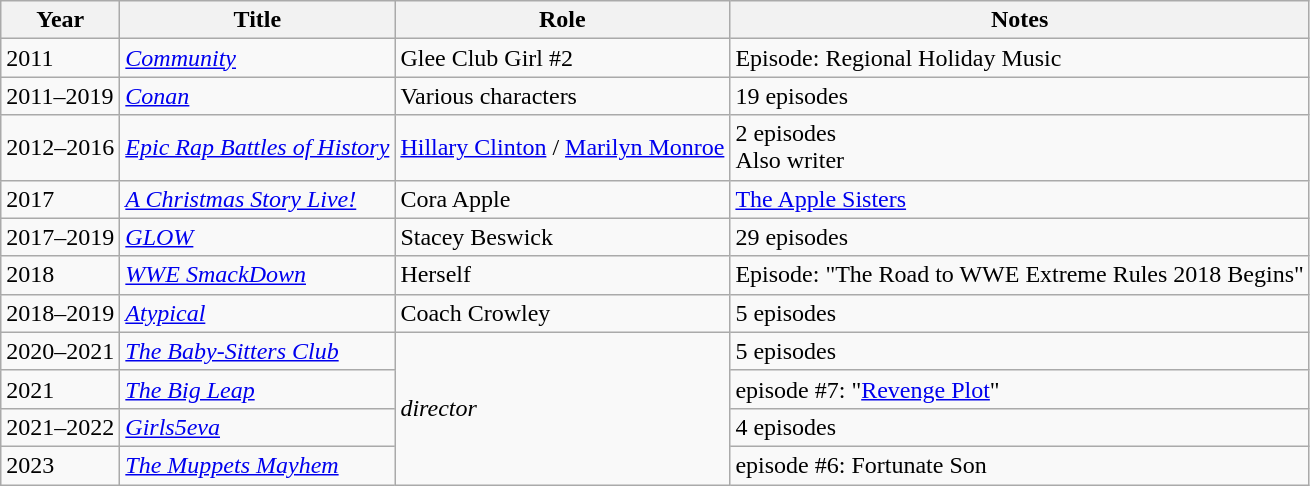<table class="wikitable sortable">
<tr>
<th>Year</th>
<th>Title</th>
<th>Role</th>
<th class="unsortable">Notes</th>
</tr>
<tr>
<td>2011</td>
<td><em><a href='#'>Community</a></em></td>
<td>Glee Club Girl #2</td>
<td>Episode: Regional Holiday Music</td>
</tr>
<tr>
<td>2011–2019</td>
<td><em><a href='#'>Conan</a></em></td>
<td>Various characters</td>
<td>19 episodes</td>
</tr>
<tr>
<td>2012–2016</td>
<td><em><a href='#'>Epic Rap Battles of History</a></em></td>
<td><a href='#'>Hillary Clinton</a> / <a href='#'>Marilyn Monroe</a></td>
<td>2 episodes<br>Also writer</td>
</tr>
<tr>
<td>2017</td>
<td><em><a href='#'>A Christmas Story Live!</a></em></td>
<td>Cora Apple</td>
<td><a href='#'>The Apple Sisters</a></td>
</tr>
<tr>
<td>2017–2019</td>
<td><em><a href='#'>GLOW</a></em></td>
<td>Stacey Beswick</td>
<td>29 episodes</td>
</tr>
<tr>
<td>2018</td>
<td><em><a href='#'>WWE SmackDown</a></em></td>
<td>Herself</td>
<td>Episode: "The Road to WWE Extreme Rules 2018 Begins"</td>
</tr>
<tr>
<td>2018–2019</td>
<td><em><a href='#'>Atypical</a></em></td>
<td>Coach Crowley</td>
<td>5 episodes</td>
</tr>
<tr>
<td>2020–2021</td>
<td><em><a href='#'>The Baby-Sitters Club</a></em></td>
<td rowspan="4"><em>director</em></td>
<td>5 episodes</td>
</tr>
<tr>
<td>2021</td>
<td><em><a href='#'>The Big Leap</a></em></td>
<td>episode #7: "<a href='#'>Revenge Plot</a>"</td>
</tr>
<tr>
<td>2021–2022</td>
<td><em><a href='#'>Girls5eva</a></em></td>
<td>4 episodes</td>
</tr>
<tr>
<td>2023</td>
<td><em><a href='#'>The Muppets Mayhem</a></em></td>
<td>episode #6: Fortunate Son</td>
</tr>
</table>
